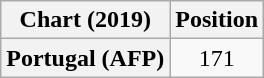<table class="wikitable plainrowheaders" style="text-align:center">
<tr>
<th scope="col">Chart (2019)</th>
<th scope="col">Position</th>
</tr>
<tr>
<th scope="row">Portugal (AFP)</th>
<td>171</td>
</tr>
</table>
